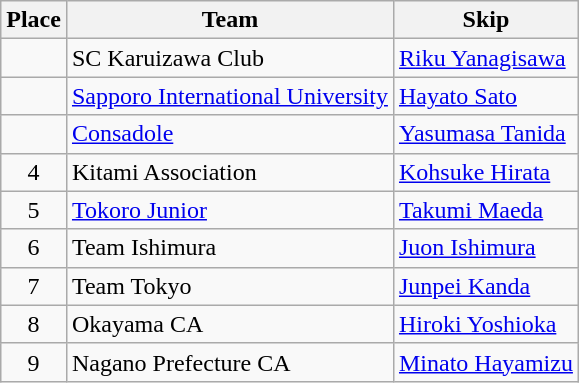<table class="wikitable">
<tr>
<th>Place</th>
<th>Team</th>
<th>Skip</th>
</tr>
<tr>
<td align=center></td>
<td> SC Karuizawa Club</td>
<td><a href='#'>Riku Yanagisawa</a></td>
</tr>
<tr>
<td align=center></td>
<td> <a href='#'>Sapporo International University</a></td>
<td><a href='#'>Hayato Sato</a></td>
</tr>
<tr>
<td align=center></td>
<td> <a href='#'>Consadole</a></td>
<td><a href='#'>Yasumasa Tanida</a></td>
</tr>
<tr>
<td align=center>4</td>
<td> Kitami Association</td>
<td><a href='#'>Kohsuke Hirata</a></td>
</tr>
<tr>
<td align=center>5</td>
<td> <a href='#'>Tokoro Junior</a></td>
<td><a href='#'>Takumi Maeda</a></td>
</tr>
<tr>
<td align=center>6</td>
<td> Team Ishimura</td>
<td><a href='#'>Juon Ishimura</a></td>
</tr>
<tr>
<td align=center>7</td>
<td> Team Tokyo</td>
<td><a href='#'>Junpei Kanda</a></td>
</tr>
<tr>
<td align=center>8</td>
<td> Okayama CA</td>
<td><a href='#'>Hiroki Yoshioka</a></td>
</tr>
<tr>
<td align=center>9</td>
<td> Nagano Prefecture CA</td>
<td><a href='#'>Minato Hayamizu</a></td>
</tr>
</table>
